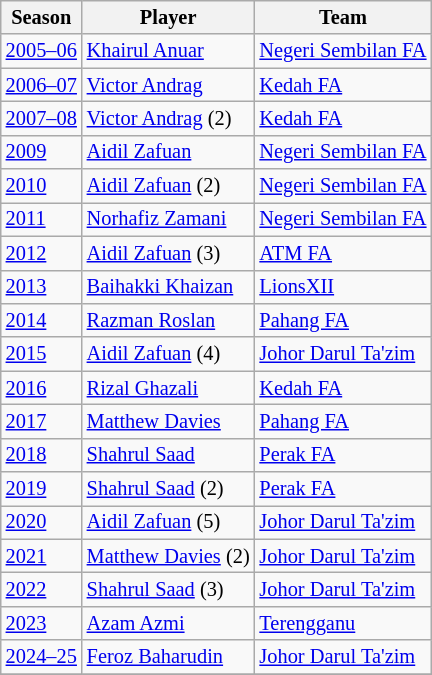<table class="wikitable sortable" style="font-size: 85%;">
<tr>
<th>Season</th>
<th>Player</th>
<th>Team</th>
</tr>
<tr>
<td><a href='#'>2005–06</a></td>
<td> <a href='#'>Khairul Anuar</a></td>
<td> <a href='#'>Negeri Sembilan FA</a></td>
</tr>
<tr>
<td><a href='#'>2006–07</a></td>
<td> <a href='#'>Victor Andrag</a></td>
<td> <a href='#'>Kedah FA</a></td>
</tr>
<tr>
<td><a href='#'>2007–08</a></td>
<td> <a href='#'>Victor Andrag</a> (2)</td>
<td> <a href='#'>Kedah FA</a></td>
</tr>
<tr>
<td><a href='#'>2009</a></td>
<td> <a href='#'>Aidil Zafuan</a></td>
<td> <a href='#'>Negeri Sembilan FA</a></td>
</tr>
<tr>
<td><a href='#'>2010</a></td>
<td> <a href='#'>Aidil Zafuan</a> (2)</td>
<td> <a href='#'>Negeri Sembilan FA</a></td>
</tr>
<tr>
<td><a href='#'>2011</a></td>
<td> <a href='#'>Norhafiz Zamani</a></td>
<td> <a href='#'>Negeri Sembilan FA</a></td>
</tr>
<tr>
<td><a href='#'>2012</a></td>
<td> <a href='#'>Aidil Zafuan</a> (3)</td>
<td> <a href='#'>ATM FA</a></td>
</tr>
<tr>
<td><a href='#'>2013</a></td>
<td> <a href='#'>Baihakki Khaizan</a></td>
<td> <a href='#'>LionsXII</a></td>
</tr>
<tr>
<td><a href='#'>2014</a></td>
<td> <a href='#'>Razman Roslan</a></td>
<td> <a href='#'>Pahang FA</a></td>
</tr>
<tr>
<td><a href='#'>2015</a></td>
<td> <a href='#'>Aidil Zafuan</a> (4)</td>
<td> <a href='#'>Johor Darul Ta'zim</a></td>
</tr>
<tr>
<td><a href='#'>2016</a></td>
<td> <a href='#'>Rizal Ghazali</a></td>
<td> <a href='#'>Kedah FA</a></td>
</tr>
<tr>
<td><a href='#'>2017</a></td>
<td> <a href='#'>Matthew Davies</a></td>
<td> <a href='#'>Pahang FA</a></td>
</tr>
<tr>
<td><a href='#'>2018</a></td>
<td> <a href='#'>Shahrul Saad</a></td>
<td> <a href='#'>Perak FA</a></td>
</tr>
<tr>
<td><a href='#'>2019</a></td>
<td> <a href='#'>Shahrul Saad</a> (2)</td>
<td> <a href='#'>Perak FA</a></td>
</tr>
<tr>
<td><a href='#'>2020</a></td>
<td> <a href='#'>Aidil Zafuan</a> (5)</td>
<td> <a href='#'>Johor Darul Ta'zim</a></td>
</tr>
<tr>
<td><a href='#'>2021</a></td>
<td> <a href='#'>Matthew Davies</a> (2)</td>
<td> <a href='#'>Johor Darul Ta'zim</a></td>
</tr>
<tr>
<td><a href='#'>2022</a></td>
<td> <a href='#'>Shahrul Saad</a> (3)</td>
<td> <a href='#'>Johor Darul Ta'zim</a></td>
</tr>
<tr>
<td><a href='#'>2023</a></td>
<td> <a href='#'>Azam Azmi</a></td>
<td> <a href='#'>Terengganu</a></td>
</tr>
<tr>
<td><a href='#'>2024–25</a></td>
<td> <a href='#'>Feroz Baharudin</a></td>
<td> <a href='#'>Johor Darul Ta'zim</a></td>
</tr>
<tr>
</tr>
</table>
